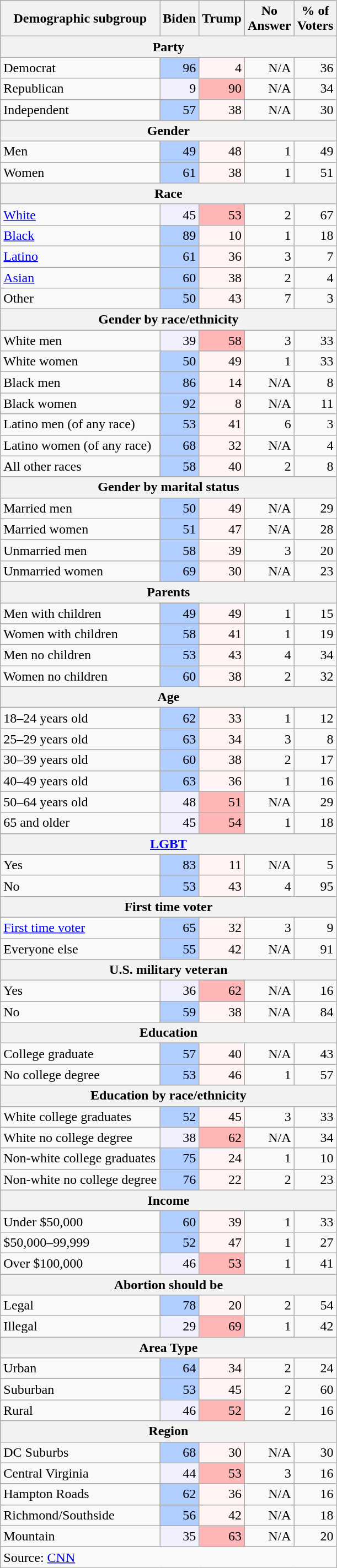<table class="wikitable">
<tr>
<th>Demographic subgroup</th>
<th>Biden</th>
<th>Trump</th>
<th>No<br>Answer</th>
<th>% of<br>Voters</th>
</tr>
<tr>
<th colspan="5">Party</th>
</tr>
<tr>
<td>Democrat</td>
<td style="text-align:right; background:#b0ceff;">96</td>
<td style="text-align:right; background:#fff3f3;">4</td>
<td style="text-align:right;">N/A</td>
<td style="text-align:right;">36</td>
</tr>
<tr>
<td>Republican</td>
<td style="text-align:right; background:#f0f0ff;">9</td>
<td style="text-align:right; background:#ffb6b6;">90</td>
<td style="text-align:right;">N/A</td>
<td style="text-align:right;">34</td>
</tr>
<tr>
<td>Independent</td>
<td style="text-align:right; background:#b0ceff;">57</td>
<td style="text-align:right; background:#fff3f3;">38</td>
<td style="text-align:right;">N/A</td>
<td style="text-align:right;">30</td>
</tr>
<tr>
<th colspan="5">Gender</th>
</tr>
<tr>
<td>Men</td>
<td style="text-align:right; background:#b0ceff;">49</td>
<td style="text-align:right; background:#fff3f3;">48</td>
<td style="text-align:right;">1</td>
<td style="text-align:right;">49</td>
</tr>
<tr>
<td>Women</td>
<td style="text-align:right; background:#b0ceff;">61</td>
<td style="text-align:right; background:#fff3f3;">38</td>
<td style="text-align:right;">1</td>
<td style="text-align:right;">51</td>
</tr>
<tr>
<th colspan="5">Race</th>
</tr>
<tr>
<td><a href='#'>White</a></td>
<td style="text-align:right; background:#f0f0ff;">45</td>
<td style="text-align:right; background:#ffb6b6;">53</td>
<td style="text-align:right;">2</td>
<td style="text-align:right;">67</td>
</tr>
<tr>
<td><a href='#'>Black</a></td>
<td style="text-align:right; background:#b0ceff;">89</td>
<td style="text-align:right; background:#fff3f3;">10</td>
<td style="text-align:right;">1</td>
<td style="text-align:right;">18</td>
</tr>
<tr>
<td><a href='#'>Latino</a></td>
<td style="text-align:right; background:#b0ceff;">61</td>
<td style="text-align:right; background:#fff3f3;">36</td>
<td style="text-align:right;">3</td>
<td style="text-align:right;">7</td>
</tr>
<tr>
<td><a href='#'>Asian</a></td>
<td style="text-align:right; background:#b0ceff;">60</td>
<td style="text-align:right; background:#fff3f3;">38</td>
<td style="text-align:right;">2</td>
<td style="text-align:right;">4</td>
</tr>
<tr>
<td>Other</td>
<td style="text-align:right; background:#b0ceff;">50</td>
<td style="text-align:right; background:#fff3f3;">43</td>
<td style="text-align:right;">7</td>
<td style="text-align:right;">3</td>
</tr>
<tr>
<th colspan=5>Gender by race/ethnicity</th>
</tr>
<tr>
<td>White men</td>
<td style="text-align:right; background:#f0f0ff;">39</td>
<td style="text-align:right; background:#ffb6b6;">58</td>
<td style="text-align:right;">3</td>
<td style="text-align:right;">33</td>
</tr>
<tr>
<td>White women</td>
<td style="text-align:right; background:#b0ceff;">50</td>
<td style="text-align:right; background:#fff3f3;">49</td>
<td style="text-align:right;">1</td>
<td style="text-align:right;">33</td>
</tr>
<tr>
<td>Black men</td>
<td style="text-align:right; background:#b0ceff;">86</td>
<td style="text-align:right; background:#fff3f3;">14</td>
<td style="text-align:right;">N/A</td>
<td style="text-align:right;">8</td>
</tr>
<tr>
<td>Black women</td>
<td style="text-align:right; background:#b0ceff;">92</td>
<td style="text-align:right; background:#fff3f3;">8</td>
<td style="text-align:right;">N/A</td>
<td style="text-align:right;">11</td>
</tr>
<tr>
<td>Latino men (of any race)</td>
<td style="text-align:right; background:#b0ceff;">53</td>
<td style="text-align:right; background:#fff3f3;">41</td>
<td style="text-align:right;">6</td>
<td style="text-align:right;">3</td>
</tr>
<tr>
<td>Latino women (of any race)</td>
<td style="text-align:right; background:#b0ceff;">68</td>
<td style="text-align:right; background:#fff3f3;">32</td>
<td style="text-align:right;">N/A</td>
<td style="text-align:right;">4</td>
</tr>
<tr>
<td>All other races</td>
<td style="text-align:right; background:#b0ceff;">58</td>
<td style="text-align:right; background:#fff3f3;">40</td>
<td style="text-align:right;">2</td>
<td style="text-align:right;">8</td>
</tr>
<tr>
<th colspan="5">Gender by marital status</th>
</tr>
<tr>
<td>Married men</td>
<td style="text-align:right; background:#b0ceff;">50</td>
<td style="text-align:right; background:#fff3f3;">49</td>
<td style="text-align:right;">N/A</td>
<td style="text-align:right;">29</td>
</tr>
<tr>
<td>Married women</td>
<td style="text-align:right; background:#b0ceff;">51</td>
<td style="text-align:right; background:#fff3f3;">47</td>
<td style="text-align:right;">N/A</td>
<td style="text-align:right;">28</td>
</tr>
<tr>
<td>Unmarried men</td>
<td style="text-align:right; background:#b0ceff;">58</td>
<td style="text-align:right; background:#fff3f3;">39</td>
<td style="text-align:right;">3</td>
<td style="text-align:right;">20</td>
</tr>
<tr>
<td>Unmarried women</td>
<td style="text-align:right; background:#b0ceff;">69</td>
<td style="text-align:right; background:#fff3f3;">30</td>
<td style="text-align:right;">N/A</td>
<td style="text-align:right;">23</td>
</tr>
<tr>
<th colspan="5">Parents</th>
</tr>
<tr>
<td>Men with children</td>
<td style="text-align:right; background:#b0ceff;">49</td>
<td style="text-align:right; background:#fff3f3;">49</td>
<td style="text-align:right;">1</td>
<td style="text-align:right;">15</td>
</tr>
<tr>
<td>Women with children</td>
<td style="text-align:right; background:#b0ceff;">58</td>
<td style="text-align:right; background:#fff3f3;">41</td>
<td style="text-align:right;">1</td>
<td style="text-align:right;">19</td>
</tr>
<tr>
<td>Men no children</td>
<td style="text-align:right; background:#b0ceff;">53</td>
<td style="text-align:right; background:#fff3f3;">43</td>
<td style="text-align:right;">4</td>
<td style="text-align:right;">34</td>
</tr>
<tr>
<td>Women no children</td>
<td style="text-align:right; background:#b0ceff;">60</td>
<td style="text-align:right; background:#fff3f3;">38</td>
<td style="text-align:right;">2</td>
<td style="text-align:right;">32</td>
</tr>
<tr>
<th colspan="5">Age</th>
</tr>
<tr>
<td>18–24 years old</td>
<td style="text-align:right; background:#b0ceff;">62</td>
<td style="text-align:right; background:#fff3f3;">33</td>
<td style="text-align:right;">1</td>
<td style="text-align:right;">12</td>
</tr>
<tr>
<td>25–29 years old</td>
<td style="text-align:right; background:#b0ceff;">63</td>
<td style="text-align:right; background:#fff3f3;">34</td>
<td style="text-align:right;">3</td>
<td style="text-align:right;">8</td>
</tr>
<tr>
<td>30–39 years old</td>
<td style="text-align:right; background:#b0ceff;">60</td>
<td style="text-align:right; background:#fff3f3;">38</td>
<td style="text-align:right;">2</td>
<td style="text-align:right;">17</td>
</tr>
<tr>
<td>40–49 years old</td>
<td style="text-align:right; background:#b0ceff;">63</td>
<td style="text-align:right; background:#fff3f3;">36</td>
<td style="text-align:right;">1</td>
<td style="text-align:right;">16</td>
</tr>
<tr>
<td>50–64 years old</td>
<td style="text-align:right; background:#f0f0ff;">48</td>
<td style="text-align:right; background:#ffb6b6;">51</td>
<td style="text-align:right;">N/A</td>
<td style="text-align:right;">29</td>
</tr>
<tr>
<td>65 and older</td>
<td style="text-align:right; background:#f0f0ff;">45</td>
<td style="text-align:right; background:#ffb6b6;">54</td>
<td style="text-align:right;">1</td>
<td style="text-align:right;">18</td>
</tr>
<tr>
<th colspan=5><a href='#'>LGBT</a></th>
</tr>
<tr>
<td>Yes</td>
<td style="text-align:right; background:#b0ceff;">83</td>
<td style="text-align:right; background:#fff3f3;">11</td>
<td style="text-align:right;">N/A</td>
<td style="text-align:right;">5</td>
</tr>
<tr>
<td>No</td>
<td style="text-align:right; background:#b0ceff;">53</td>
<td style="text-align:right; background:#fff3f3;">43</td>
<td style="text-align:right;">4</td>
<td style="text-align:right;">95</td>
</tr>
<tr>
<th colspan=5>First time voter</th>
</tr>
<tr>
<td><a href='#'>First time voter</a></td>
<td style="text-align:right; background:#b0ceff;">65</td>
<td style="text-align:right; background:#fff3f3;">32</td>
<td style="text-align:right;">3</td>
<td style="text-align:right;">9</td>
</tr>
<tr>
<td>Everyone else</td>
<td style="text-align:right; background:#b0ceff;">55</td>
<td style="text-align:right; background:#fff3f3;">42</td>
<td style="text-align:right;">N/A</td>
<td style="text-align:right;">91</td>
</tr>
<tr>
<th colspan=5>U.S. military veteran</th>
</tr>
<tr>
<td>Yes</td>
<td style="text-align:right; background:#f0f0ff;">36</td>
<td style="text-align:right; background:#ffb6b6;">62</td>
<td style="text-align:right;">N/A</td>
<td style="text-align:right;">16</td>
</tr>
<tr>
<td>No</td>
<td style="text-align:right; background:#b0ceff;">59</td>
<td style="text-align:right; background:#fff3f3;">38</td>
<td style="text-align:right;">N/A</td>
<td style="text-align:right;">84</td>
</tr>
<tr>
<th colspan="5">Education</th>
</tr>
<tr>
<td>College graduate</td>
<td style="text-align:right; background:#b0ceff;">57</td>
<td style="text-align:right; background:#fff3f3;">40</td>
<td style="text-align:right;">N/A</td>
<td style="text-align:right;">43</td>
</tr>
<tr>
<td>No college degree</td>
<td style="text-align:right; background:#b0ceff;">53</td>
<td style="text-align:right; background:#fff3f3;">46</td>
<td style="text-align:right;">1</td>
<td style="text-align:right;">57</td>
</tr>
<tr>
<th colspan=5>Education by race/ethnicity</th>
</tr>
<tr>
<td>White college graduates</td>
<td style="text-align:right; background:#b0ceff;">52</td>
<td style="text-align:right; background:#fff3f3;">45</td>
<td style="text-align:right;">3</td>
<td style="text-align:right;">33</td>
</tr>
<tr>
<td>White no college degree</td>
<td style="text-align:right; background:#f0f0ff;">38</td>
<td style="text-align:right; background:#ffb6b6;">62</td>
<td style="text-align:right;">N/A</td>
<td style="text-align:right;">34</td>
</tr>
<tr>
<td>Non-white college graduates</td>
<td style="text-align:right; background:#b0ceff;">75</td>
<td style="text-align:right; background:#fff3f3;">24</td>
<td style="text-align:right;">1</td>
<td style="text-align:right;">10</td>
</tr>
<tr>
<td>Non-white no college degree</td>
<td style="text-align:right; background:#b0ceff;">76</td>
<td style="text-align:right; background:#fff3f3;">22</td>
<td style="text-align:right;">2</td>
<td style="text-align:right;">23</td>
</tr>
<tr>
<th colspan=5>Income</th>
</tr>
<tr>
<td>Under $50,000</td>
<td style="text-align:right; background:#b0ceff;">60</td>
<td style="text-align:right; background:#fff3f3;">39</td>
<td style="text-align:right;">1</td>
<td style="text-align:right;">33</td>
</tr>
<tr>
<td>$50,000–99,999</td>
<td style="text-align:right; background:#b0ceff;">52</td>
<td style="text-align:right; background:#fff3f3;">47</td>
<td style="text-align:right;">1</td>
<td style="text-align:right;">27</td>
</tr>
<tr>
<td>Over $100,000</td>
<td style="text-align:right; background:#f0f0ff;">46</td>
<td style="text-align:right; background:#ffb6b6;">53</td>
<td style="text-align:right;">1</td>
<td style="text-align:right;">41</td>
</tr>
<tr>
<th colspan="5">Abortion should be</th>
</tr>
<tr>
<td>Legal</td>
<td style="text-align:right; background:#b0ceff;">78</td>
<td style="text-align:right; background:#fff3f3;">20</td>
<td style="text-align:right;">2</td>
<td style="text-align:right;">54</td>
</tr>
<tr>
<td>Illegal</td>
<td style="text-align:right; background:#f0f0ff;">29</td>
<td style="text-align:right; background:#ffb6b6;">69</td>
<td style="text-align:right;">1</td>
<td style="text-align:right;">42</td>
</tr>
<tr>
<th colspan ="5">Area Type</th>
</tr>
<tr>
<td>Urban</td>
<td style="text-align:right; background:#b0ceff;">64</td>
<td style="text-align:right; background:#fff3f3;">34</td>
<td style="text-align:right;">2</td>
<td style="text-align:right;">24</td>
</tr>
<tr>
<td>Suburban</td>
<td style="text-align:right; background:#b0ceff;">53</td>
<td style="text-align:right; background:#fff3f3;">45</td>
<td style="text-align:right;">2</td>
<td style="text-align:right;">60</td>
</tr>
<tr>
<td>Rural</td>
<td style="text-align:right; background:#f0f0ff;">46</td>
<td style="text-align:right; background:#ffb6b6;">52</td>
<td style="text-align:right;">2</td>
<td style="text-align:right;">16</td>
</tr>
<tr>
<th colspan="5">Region</th>
</tr>
<tr>
<td>DC Suburbs</td>
<td style="text-align:right; background:#b0ceff;">68</td>
<td style="text-align:right; background:#fff3f3;">30</td>
<td style="text-align:right;">N/A</td>
<td style="text-align:right;">30</td>
</tr>
<tr>
<td>Central Virginia</td>
<td style="text-align:right; background:#f0f0ff;">44</td>
<td style="text-align:right; background:#ffb6b6;">53</td>
<td style="text-align:right;">3</td>
<td style="text-align:right;">16</td>
</tr>
<tr>
<td>Hampton Roads</td>
<td style="text-align:right; background:#b0ceff;">62</td>
<td style="text-align:right; background:#fff3f3;">36</td>
<td style="text-align:right;">N/A</td>
<td style="text-align:right;">16</td>
</tr>
<tr>
<td>Richmond/Southside</td>
<td style="text-align:right; background:#b0ceff;">56</td>
<td style="text-align:right; background:#fff3f3;">42</td>
<td style="text-align:right;">N/A</td>
<td style="text-align:right;">18</td>
</tr>
<tr>
<td>Mountain</td>
<td style="text-align:right; background:#f0f0ff;">35</td>
<td style="text-align:right; background:#ffb6b6;">63</td>
<td style="text-align:right;">N/A</td>
<td style="text-align:right;">20</td>
</tr>
<tr>
<td colspan="5">Source: <a href='#'>CNN</a></td>
</tr>
</table>
